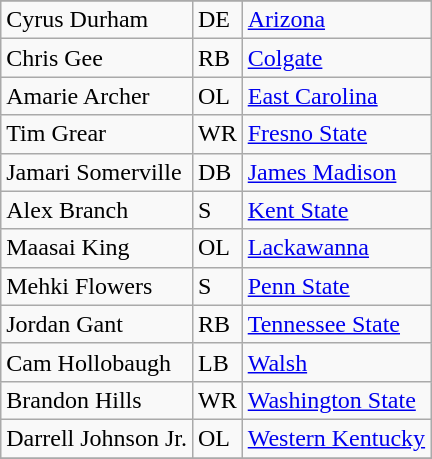<table class="wikitable sortable">
<tr>
</tr>
<tr>
<td>Cyrus Durham</td>
<td>DE</td>
<td><a href='#'>Arizona</a></td>
</tr>
<tr>
<td>Chris Gee</td>
<td>RB</td>
<td><a href='#'>Colgate</a></td>
</tr>
<tr>
<td>Amarie Archer</td>
<td>OL</td>
<td><a href='#'>East Carolina</a></td>
</tr>
<tr>
<td>Tim Grear</td>
<td>WR</td>
<td><a href='#'>Fresno State</a></td>
</tr>
<tr>
<td>Jamari Somerville</td>
<td>DB</td>
<td><a href='#'>James Madison</a></td>
</tr>
<tr>
<td>Alex Branch</td>
<td>S</td>
<td><a href='#'>Kent State</a></td>
</tr>
<tr>
<td>Maasai King</td>
<td>OL</td>
<td><a href='#'>Lackawanna</a></td>
</tr>
<tr>
<td>Mehki Flowers</td>
<td>S</td>
<td><a href='#'>Penn State</a></td>
</tr>
<tr>
<td>Jordan Gant</td>
<td>RB</td>
<td><a href='#'>Tennessee State</a></td>
</tr>
<tr>
<td>Cam Hollobaugh</td>
<td>LB</td>
<td><a href='#'>Walsh</a></td>
</tr>
<tr>
<td>Brandon Hills</td>
<td>WR</td>
<td><a href='#'>Washington State</a></td>
</tr>
<tr>
<td>Darrell Johnson Jr.</td>
<td>OL</td>
<td><a href='#'>Western Kentucky</a></td>
</tr>
<tr>
</tr>
</table>
